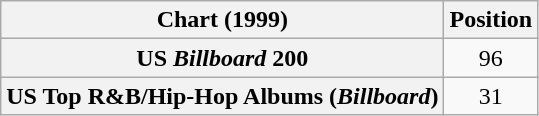<table class="wikitable sortable plainrowheaders" style="text-align:center">
<tr>
<th>Chart (1999)</th>
<th>Position</th>
</tr>
<tr>
<th scope="row">US <em>Billboard</em> 200</th>
<td>96</td>
</tr>
<tr>
<th scope="row">US Top R&B/Hip-Hop Albums (<em>Billboard</em>)</th>
<td>31</td>
</tr>
</table>
